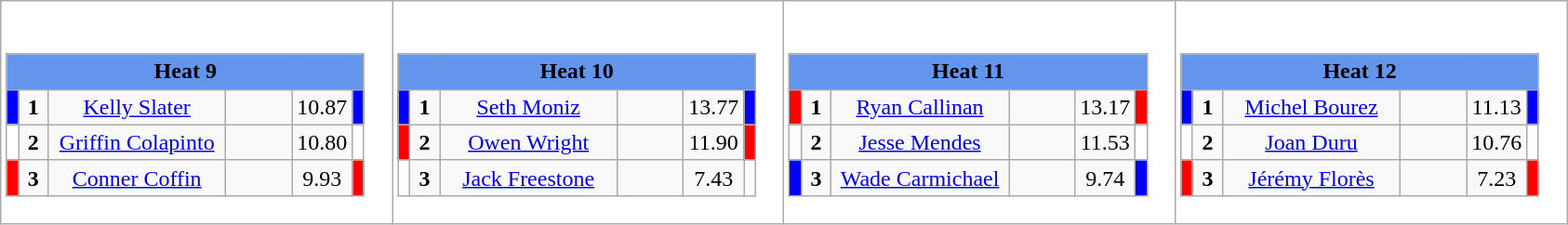<table class="wikitable" style="background:#fff;">
<tr>
<td><div><br><table class="wikitable">
<tr>
<td colspan="6"  style="text-align:center; background:#6495ed;"><strong>Heat 9</strong></td>
</tr>
<tr>
<td style="width:01px; background: #00f;"></td>
<td style="width:14px; text-align:center;"><strong>1</strong></td>
<td style="width:120px; text-align:center;"><a href='#'>Kelly Slater</a></td>
<td style="width:40px; text-align:center;"></td>
<td style="width:20px; text-align:center;">10.87</td>
<td style="width:01px; background: #00f;"></td>
</tr>
<tr>
<td style="width:01px; background: #fff;"></td>
<td style="width:14px; text-align:center;"><strong>2</strong></td>
<td style="width:120px; text-align:center;"><a href='#'>Griffin Colapinto</a></td>
<td style="width:40px; text-align:center;"></td>
<td style="width:20px; text-align:center;">10.80</td>
<td style="width:01px; background: #fff;"></td>
</tr>
<tr>
<td style="width:01px; background: #f00;"></td>
<td style="width:14px; text-align:center;"><strong>3</strong></td>
<td style="width:120px; text-align:center;"><a href='#'>Conner Coffin</a></td>
<td style="width:40px; text-align:center;"></td>
<td style="width:20px; text-align:center;">9.93</td>
<td style="width:01px; background: #f00;"></td>
</tr>
</table>
</div></td>
<td><div><br><table class="wikitable">
<tr>
<td colspan="6"  style="text-align:center; background:#6495ed;"><strong>Heat 10</strong></td>
</tr>
<tr>
<td style="width:01px; background: #00f;"></td>
<td style="width:14px; text-align:center;"><strong>1</strong></td>
<td style="width:120px; text-align:center;"><a href='#'>Seth Moniz</a></td>
<td style="width:40px; text-align:center;"></td>
<td style="width:20px; text-align:center;">13.77</td>
<td style="width:01px; background: #00f;"></td>
</tr>
<tr>
<td style="width:01px; background: #f00;"></td>
<td style="width:14px; text-align:center;"><strong>2</strong></td>
<td style="width:120px; text-align:center;"><a href='#'>Owen Wright</a></td>
<td style="width:40px; text-align:center;"></td>
<td style="width:20px; text-align:center;">11.90</td>
<td style="width:01px; background: #f00;"></td>
</tr>
<tr>
<td style="width:01px; background: #fff;"></td>
<td style="width:14px; text-align:center;"><strong>3</strong></td>
<td style="width:120px; text-align:center;"><a href='#'>Jack Freestone</a></td>
<td style="width:40px; text-align:center;"></td>
<td style="width:20px; text-align:center;">7.43</td>
<td style="width:01px; background: #fff;"></td>
</tr>
</table>
</div></td>
<td><div><br><table class="wikitable">
<tr>
<td colspan="6"  style="text-align:center; background:#6495ed;"><strong>Heat 11</strong></td>
</tr>
<tr>
<td style="width:01px; background: #f00;"></td>
<td style="width:14px; text-align:center;"><strong>1</strong></td>
<td style="width:120px; text-align:center;"><a href='#'>Ryan Callinan</a></td>
<td style="width:40px; text-align:center;"></td>
<td style="width:20px; text-align:center;">13.17</td>
<td style="width:01px; background: #f00;"></td>
</tr>
<tr>
<td style="width:01px; background: #fff;"></td>
<td style="width:14px; text-align:center;"><strong>2</strong></td>
<td style="width:120px; text-align:center;"><a href='#'>Jesse Mendes</a></td>
<td style="width:40px; text-align:center;"></td>
<td style="width:20px; text-align:center;">11.53</td>
<td style="width:01px; background: #fff;"></td>
</tr>
<tr>
<td style="width:01px; background: #00f;"></td>
<td style="width:14px; text-align:center;"><strong>3</strong></td>
<td style="width:120px; text-align:center;"><a href='#'>Wade Carmichael</a></td>
<td style="width:40px; text-align:center;"></td>
<td style="width:20px; text-align:center;">9.74</td>
<td style="width:01px; background: #00f;"></td>
</tr>
</table>
</div></td>
<td><div><br><table class="wikitable">
<tr>
<td colspan="6"  style="text-align:center; background:#6495ed;"><strong>Heat 12</strong></td>
</tr>
<tr>
<td style="width:01px; background: #00f;"></td>
<td style="width:14px; text-align:center;"><strong>1</strong></td>
<td style="width:120px; text-align:center;"><a href='#'>Michel Bourez</a></td>
<td style="width:40px; text-align:center;"></td>
<td style="width:20px; text-align:center;">11.13</td>
<td style="width:01px; background: #00f;"></td>
</tr>
<tr>
<td style="width:01px; background: #fff;"></td>
<td style="width:14px; text-align:center;"><strong>2</strong></td>
<td style="width:120px; text-align:center;"><a href='#'>Joan Duru</a></td>
<td style="width:40px; text-align:center;"></td>
<td style="width:20px; text-align:center;">10.76</td>
<td style="width:01px; background: #fff;"></td>
</tr>
<tr>
<td style="width:01px; background: #f00;"></td>
<td style="width:14px; text-align:center;"><strong>3</strong></td>
<td style="width:120px; text-align:center;"><a href='#'>Jérémy Florès</a></td>
<td style="width:40px; text-align:center;"></td>
<td style="width:20px; text-align:center;">7.23</td>
<td style="width:01px; background: #f00;"></td>
</tr>
</table>
</div></td>
</tr>
</table>
